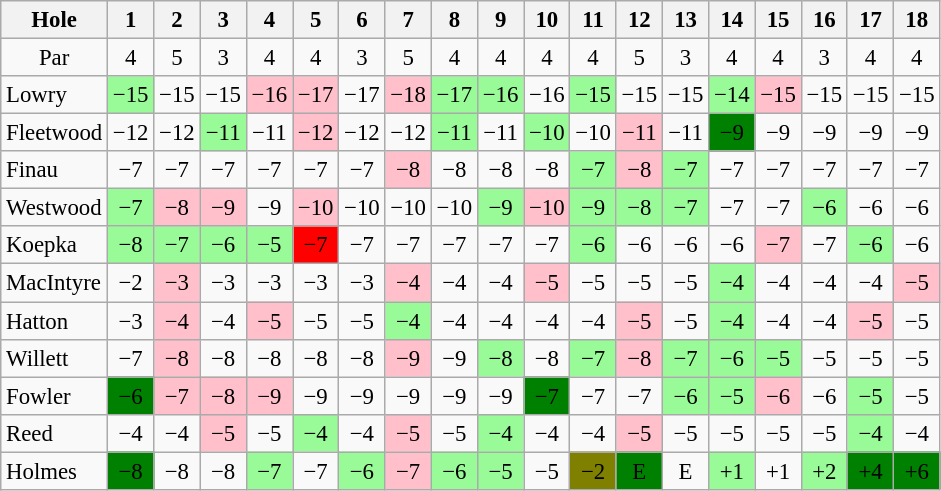<table class="wikitable" style="text-align:center; font-size:95%">
<tr>
<th>Hole</th>
<th>1</th>
<th>2</th>
<th>3</th>
<th>4</th>
<th>5</th>
<th>6</th>
<th>7</th>
<th>8</th>
<th>9</th>
<th>10</th>
<th>11</th>
<th>12</th>
<th>13</th>
<th>14</th>
<th>15</th>
<th>16</th>
<th>17</th>
<th>18</th>
</tr>
<tr>
<td>Par</td>
<td>4</td>
<td>5</td>
<td>3</td>
<td>4</td>
<td>4</td>
<td>3</td>
<td>5</td>
<td>4</td>
<td>4</td>
<td>4</td>
<td>4</td>
<td>5</td>
<td>3</td>
<td>4</td>
<td>4</td>
<td>3</td>
<td>4</td>
<td>4</td>
</tr>
<tr>
<td align=left> Lowry</td>
<td style="background: PaleGreen;">−15</td>
<td>−15</td>
<td>−15</td>
<td style="background: Pink;">−16</td>
<td style="background: Pink;">−17</td>
<td>−17</td>
<td style="background: Pink;">−18</td>
<td style="background: PaleGreen;">−17</td>
<td style="background: PaleGreen;">−16</td>
<td>−16</td>
<td style="background: PaleGreen;">−15</td>
<td>−15</td>
<td>−15</td>
<td style="background: PaleGreen;">−14</td>
<td style="background: Pink;">−15</td>
<td>−15</td>
<td>−15</td>
<td>−15</td>
</tr>
<tr>
<td align=left> Fleetwood</td>
<td>−12</td>
<td>−12</td>
<td style="background: PaleGreen;">−11</td>
<td>−11</td>
<td style="background: Pink;">−12</td>
<td>−12</td>
<td>−12</td>
<td style="background: PaleGreen;">−11</td>
<td>−11</td>
<td style="background: PaleGreen;">−10</td>
<td>−10</td>
<td style="background: Pink;">−11</td>
<td>−11</td>
<td style="background: Green;">−9</td>
<td>−9</td>
<td>−9</td>
<td>−9</td>
<td>−9</td>
</tr>
<tr>
<td align=left> Finau</td>
<td>−7</td>
<td>−7</td>
<td>−7</td>
<td>−7</td>
<td>−7</td>
<td>−7</td>
<td style="background: Pink;">−8</td>
<td>−8</td>
<td>−8</td>
<td>−8</td>
<td style="background: PaleGreen;">−7</td>
<td style="background: Pink;">−8</td>
<td style="background: PaleGreen;">−7</td>
<td>−7</td>
<td>−7</td>
<td>−7</td>
<td>−7</td>
<td>−7</td>
</tr>
<tr>
<td align=left> Westwood</td>
<td style="background: PaleGreen;">−7</td>
<td style="background: Pink;">−8</td>
<td style="background: Pink;">−9</td>
<td>−9</td>
<td style="background: Pink;">−10</td>
<td>−10</td>
<td>−10</td>
<td>−10</td>
<td style="background: PaleGreen;">−9</td>
<td style="background: Pink;">−10</td>
<td style="background: PaleGreen;">−9</td>
<td style="background: PaleGreen;">−8</td>
<td style="background: PaleGreen;">−7</td>
<td>−7</td>
<td>−7</td>
<td style="background: PaleGreen;">−6</td>
<td>−6</td>
<td>−6</td>
</tr>
<tr>
<td align=left> Koepka</td>
<td style="background: PaleGreen;">−8</td>
<td style="background: PaleGreen;">−7</td>
<td style="background: PaleGreen;">−6</td>
<td style="background: PaleGreen;">−5</td>
<td style="background: Red;">−7</td>
<td>−7</td>
<td>−7</td>
<td>−7</td>
<td>−7</td>
<td>−7</td>
<td style="background: PaleGreen;">−6</td>
<td>−6</td>
<td>−6</td>
<td>−6</td>
<td style="background: Pink;">−7</td>
<td>−7</td>
<td style="background: PaleGreen;">−6</td>
<td>−6</td>
</tr>
<tr>
<td align=left> MacIntyre</td>
<td>−2</td>
<td style="background: Pink;">−3</td>
<td>−3</td>
<td>−3</td>
<td>−3</td>
<td>−3</td>
<td style="background: Pink;">−4</td>
<td>−4</td>
<td>−4</td>
<td style="background: Pink;">−5</td>
<td>−5</td>
<td>−5</td>
<td>−5</td>
<td style="background: PaleGreen;">−4</td>
<td>−4</td>
<td>−4</td>
<td>−4</td>
<td style="background: Pink;">−5</td>
</tr>
<tr>
<td align=left> Hatton</td>
<td>−3</td>
<td style="background: Pink;">−4</td>
<td>−4</td>
<td style="background: Pink;">−5</td>
<td>−5</td>
<td>−5</td>
<td style="background: PaleGreen;">−4</td>
<td>−4</td>
<td>−4</td>
<td>−4</td>
<td>−4</td>
<td style="background: Pink;">−5</td>
<td>−5</td>
<td style="background: PaleGreen;">−4</td>
<td>−4</td>
<td>−4</td>
<td style="background: Pink;">−5</td>
<td>−5</td>
</tr>
<tr>
<td align=left> Willett</td>
<td>−7</td>
<td style="background: Pink;">−8</td>
<td>−8</td>
<td>−8</td>
<td>−8</td>
<td>−8</td>
<td style="background: Pink;">−9</td>
<td>−9</td>
<td style="background: PaleGreen;">−8</td>
<td>−8</td>
<td style="background: PaleGreen;">−7</td>
<td style="background: Pink;">−8</td>
<td style="background: PaleGreen;">−7</td>
<td style="background: PaleGreen;">−6</td>
<td style="background: PaleGreen;">−5</td>
<td>−5</td>
<td>−5</td>
<td>−5</td>
</tr>
<tr>
<td align=left> Fowler</td>
<td style="background: Green;">−6</td>
<td style="background: Pink;">−7</td>
<td style="background: Pink;">−8</td>
<td style="background: Pink;">−9</td>
<td>−9</td>
<td>−9</td>
<td>−9</td>
<td>−9</td>
<td>−9</td>
<td style="background: Green;">−7</td>
<td>−7</td>
<td>−7</td>
<td style="background: PaleGreen;">−6</td>
<td style="background: PaleGreen;">−5</td>
<td style="background: Pink;">−6</td>
<td>−6</td>
<td style="background: PaleGreen;">−5</td>
<td>−5</td>
</tr>
<tr>
<td align=left> Reed</td>
<td>−4</td>
<td>−4</td>
<td style="background: Pink;">−5</td>
<td>−5</td>
<td style="background: PaleGreen;">−4</td>
<td>−4</td>
<td style="background: Pink;">−5</td>
<td>−5</td>
<td style="background: PaleGreen;">−4</td>
<td>−4</td>
<td>−4</td>
<td style="background: Pink;">−5</td>
<td>−5</td>
<td>−5</td>
<td>−5</td>
<td>−5</td>
<td style="background: PaleGreen;">−4</td>
<td>−4</td>
</tr>
<tr>
<td align=left> Holmes</td>
<td style="background: Green;">−8</td>
<td>−8</td>
<td>−8</td>
<td style="background: PaleGreen;">−7</td>
<td>−7</td>
<td style="background: PaleGreen;">−6</td>
<td style="background: Pink;">−7</td>
<td style="background: PaleGreen;">−6</td>
<td style="background: PaleGreen;">−5</td>
<td>−5</td>
<td style="background: Olive;">−2</td>
<td style="background: Green;">E</td>
<td>E</td>
<td style="background: PaleGreen;">+1</td>
<td>+1</td>
<td style="background: PaleGreen;">+2</td>
<td style="background: Green;">+4</td>
<td style="background: Green;">+6</td>
</tr>
</table>
